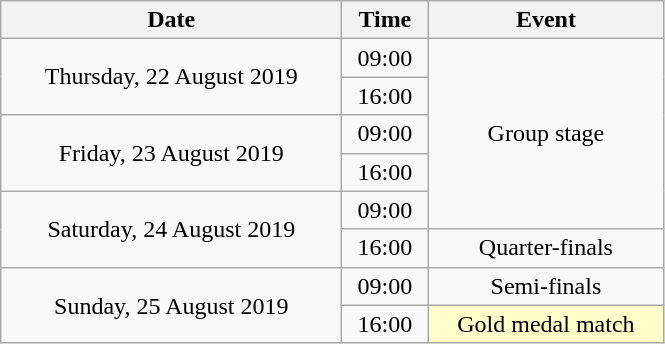<table class = "wikitable" style="text-align:center;">
<tr>
<th width=220>Date</th>
<th width=50>Time</th>
<th width=150>Event</th>
</tr>
<tr>
<td rowspan="2">Thursday, 22 August 2019</td>
<td>09:00</td>
<td rowspan="5">Group stage</td>
</tr>
<tr>
<td>16:00</td>
</tr>
<tr>
<td rowspan="2">Friday, 23 August 2019</td>
<td>09:00</td>
</tr>
<tr>
<td>16:00</td>
</tr>
<tr>
<td rowspan="2">Saturday, 24 August 2019</td>
<td>09:00</td>
</tr>
<tr>
<td>16:00</td>
<td>Quarter-finals</td>
</tr>
<tr>
<td rowspan="2">Sunday, 25 August 2019</td>
<td>09:00</td>
<td>Semi-finals</td>
</tr>
<tr>
<td>16:00</td>
<td bgcolor="ffffcc">Gold medal match</td>
</tr>
</table>
